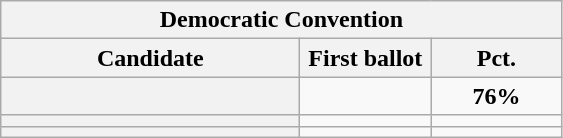<table class="wikitable sortable plainrowheaders">
<tr>
<th colspan="3" >Democratic Convention</th>
</tr>
<tr style="background:#eee; text-align:center;">
<th scope="col" style="width: 12em">Candidate</th>
<th scope="col" style="width: 5em">First ballot</th>
<th scope="col" style="width: 5em">Pct.</th>
</tr>
<tr>
<th scope="row"><strong></strong></th>
<td style="text-align:center;"></td>
<td style="text-align:center;"><strong>76%</strong></td>
</tr>
<tr>
<th scope="row"></th>
<td style="text-align:center;"></td>
<td style="text-align:center;"></td>
</tr>
<tr>
<th scope="row"></th>
<td style="text-align:center;"></td>
<td style="text-align:center;"></td>
</tr>
</table>
